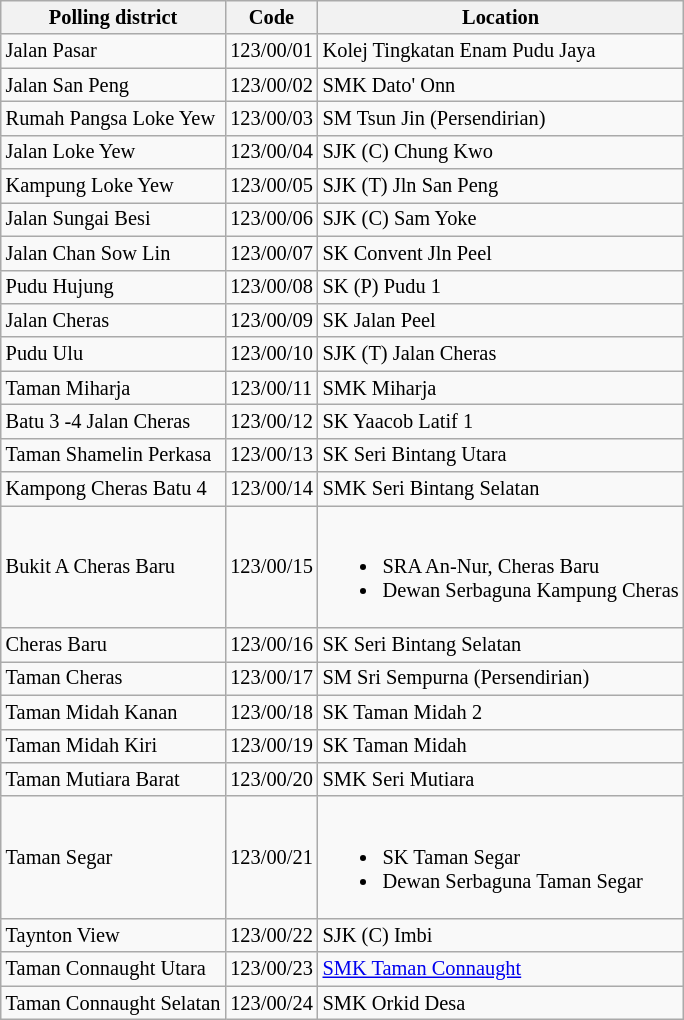<table class="wikitable sortable mw-collapsible" style="white-space:nowrap;font-size:85%">
<tr>
<th>Polling district</th>
<th>Code</th>
<th>Location</th>
</tr>
<tr>
<td>Jalan Pasar</td>
<td>123/00/01</td>
<td>Kolej Tingkatan Enam Pudu Jaya</td>
</tr>
<tr>
<td>Jalan San Peng</td>
<td>123/00/02</td>
<td>SMK Dato' Onn</td>
</tr>
<tr>
<td>Rumah Pangsa Loke Yew</td>
<td>123/00/03</td>
<td>SM Tsun Jin (Persendirian)</td>
</tr>
<tr>
<td>Jalan Loke Yew</td>
<td>123/00/04</td>
<td>SJK (C) Chung Kwo</td>
</tr>
<tr>
<td>Kampung Loke Yew</td>
<td>123/00/05</td>
<td>SJK (T) Jln San Peng</td>
</tr>
<tr>
<td>Jalan Sungai Besi</td>
<td>123/00/06</td>
<td>SJK (C) Sam Yoke</td>
</tr>
<tr>
<td>Jalan Chan Sow Lin</td>
<td>123/00/07</td>
<td>SK Convent Jln Peel</td>
</tr>
<tr>
<td>Pudu Hujung</td>
<td>123/00/08</td>
<td>SK (P) Pudu 1</td>
</tr>
<tr>
<td>Jalan Cheras</td>
<td>123/00/09</td>
<td>SK Jalan Peel</td>
</tr>
<tr>
<td>Pudu Ulu</td>
<td>123/00/10</td>
<td>SJK (T) Jalan Cheras</td>
</tr>
<tr>
<td>Taman Miharja</td>
<td>123/00/11</td>
<td>SMK Miharja</td>
</tr>
<tr>
<td>Batu 3 -4 Jalan Cheras</td>
<td>123/00/12</td>
<td>SK Yaacob Latif 1</td>
</tr>
<tr>
<td>Taman Shamelin Perkasa</td>
<td>123/00/13</td>
<td>SK Seri Bintang Utara</td>
</tr>
<tr>
<td>Kampong Cheras Batu 4</td>
<td>123/00/14</td>
<td>SMK Seri Bintang Selatan</td>
</tr>
<tr>
<td>Bukit A Cheras Baru</td>
<td>123/00/15</td>
<td><br><ul><li>SRA An-Nur, Cheras Baru</li><li>Dewan Serbaguna Kampung Cheras</li></ul></td>
</tr>
<tr>
<td>Cheras Baru</td>
<td>123/00/16</td>
<td>SK Seri Bintang Selatan</td>
</tr>
<tr>
<td>Taman Cheras</td>
<td>123/00/17</td>
<td>SM Sri Sempurna (Persendirian)</td>
</tr>
<tr>
<td>Taman Midah Kanan</td>
<td>123/00/18</td>
<td>SK Taman Midah 2</td>
</tr>
<tr>
<td>Taman Midah Kiri</td>
<td>123/00/19</td>
<td>SK Taman Midah</td>
</tr>
<tr>
<td>Taman Mutiara Barat</td>
<td>123/00/20</td>
<td>SMK Seri Mutiara</td>
</tr>
<tr>
<td>Taman Segar</td>
<td>123/00/21</td>
<td><br><ul><li>SK Taman Segar</li><li>Dewan Serbaguna Taman Segar</li></ul></td>
</tr>
<tr>
<td>Taynton View</td>
<td>123/00/22</td>
<td>SJK (C) Imbi</td>
</tr>
<tr>
<td>Taman Connaught Utara</td>
<td>123/00/23</td>
<td><a href='#'>SMK Taman Connaught</a></td>
</tr>
<tr>
<td>Taman Connaught Selatan</td>
<td>123/00/24</td>
<td>SMK Orkid Desa</td>
</tr>
</table>
